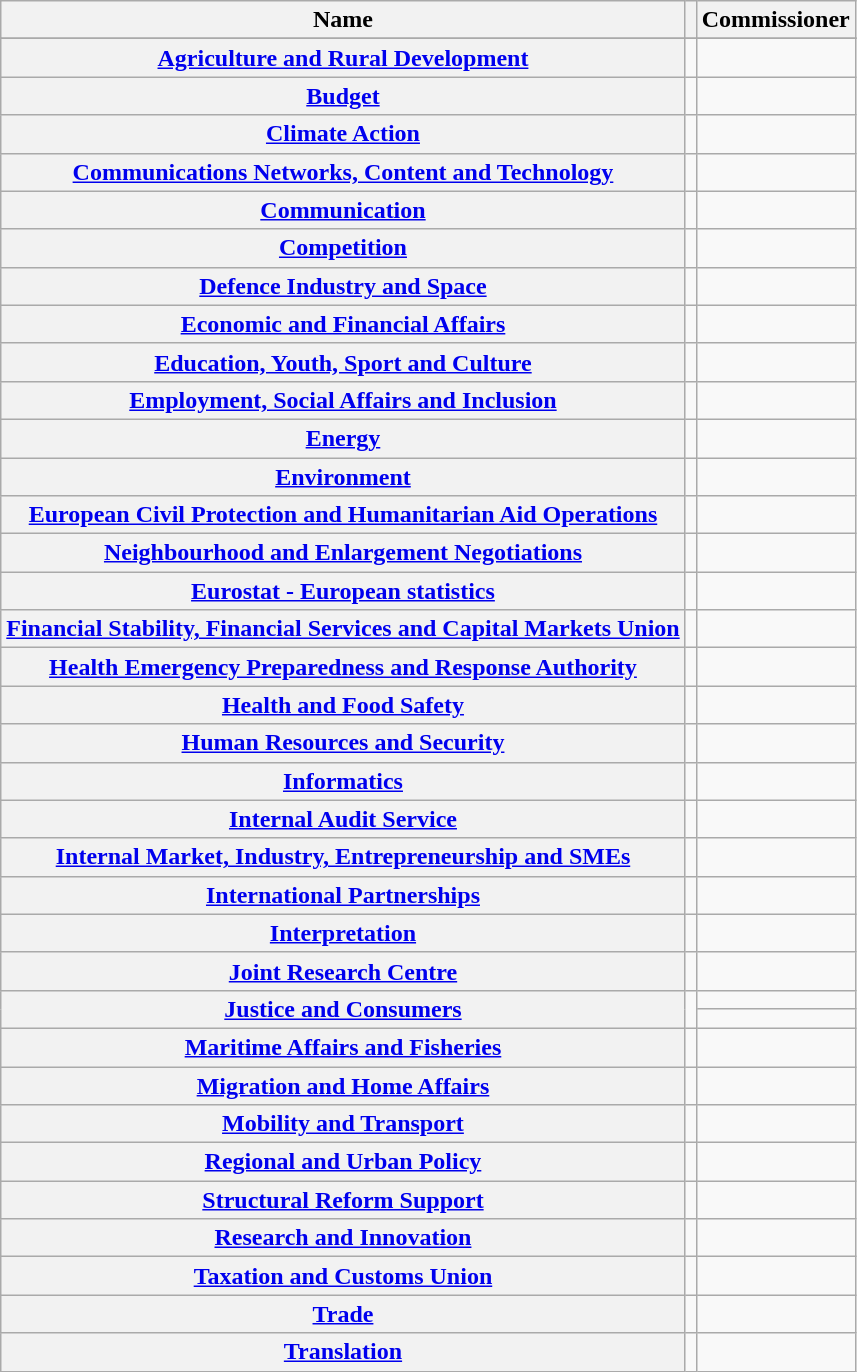<table class="wikitable sortable plainrowheaders">
<tr>
<th>Name</th>
<th></th>
<th>Commissioner</th>
</tr>
<tr>
</tr>
<tr>
<th scope="row"><a href='#'>Agriculture and Rural Development</a></th>
<td style="text-align: center;"><strong></strong></td>
<td></td>
</tr>
<tr>
<th scope="row"><a href='#'>Budget</a></th>
<td style="text-align: center;"><strong></strong></td>
<td></td>
</tr>
<tr>
<th scope="row"><a href='#'>Climate Action</a></th>
<td style="text-align: center;"><strong></strong></td>
<td></td>
</tr>
<tr>
<th scope="row"><a href='#'>Communications Networks, Content and Technology</a></th>
<td style="text-align: center;"><strong></strong></td>
<td></td>
</tr>
<tr>
<th scope="row"><a href='#'>Communication</a></th>
<td style="text-align: center;"><strong></strong></td>
<td></td>
</tr>
<tr>
<th scope="row"><a href='#'>Competition</a></th>
<td style="text-align: center;"><strong></strong></td>
<td></td>
</tr>
<tr>
<th scope="row"><a href='#'>Defence Industry and Space</a></th>
<td style="text-align: center;"><strong></strong></td>
<td></td>
</tr>
<tr>
<th scope="row"><a href='#'>Economic and Financial Affairs</a></th>
<td style="text-align: center;"><strong></strong></td>
<td></td>
</tr>
<tr>
<th scope="row"><a href='#'>Education, Youth, Sport and Culture</a></th>
<td style="text-align: center;"><strong></strong></td>
<td></td>
</tr>
<tr>
<th scope="row"><a href='#'>Employment, Social Affairs and Inclusion</a></th>
<td style="text-align: center;"><strong></strong></td>
<td></td>
</tr>
<tr>
<th scope="row"><a href='#'>Energy</a></th>
<td style="text-align: center;"><strong></strong></td>
<td></td>
</tr>
<tr>
<th scope="row"><a href='#'>Environment</a></th>
<td style="text-align: center;"><strong></strong></td>
<td></td>
</tr>
<tr>
<th scope="row"><a href='#'>European Civil Protection and Humanitarian Aid Operations</a></th>
<td style="text-align: center;"><strong></strong></td>
<td></td>
</tr>
<tr>
<th scope="row"><a href='#'>Neighbourhood and Enlargement Negotiations</a></th>
<td style="text-align: center;"><strong></strong></td>
<td></td>
</tr>
<tr>
<th scope="row"><a href='#'>Eurostat - European statistics</a></th>
<td style="text-align: center;"><strong></strong></td>
<td></td>
</tr>
<tr>
<th scope="row"><a href='#'>Financial Stability, Financial Services and Capital Markets Union</a></th>
<td style="text-align: center;"><strong></strong></td>
<td></td>
</tr>
<tr>
<th scope="row"><a href='#'>Health Emergency Preparedness and Response Authority</a></th>
<td style="text-align: center;"><strong></strong></td>
<td></td>
</tr>
<tr>
<th scope="row"><a href='#'>Health and Food Safety</a></th>
<td style="text-align: center;"><strong></strong></td>
<td></td>
</tr>
<tr>
<th scope="row"><a href='#'>Human Resources and Security</a></th>
<td style="text-align: center;"><strong></strong></td>
<td></td>
</tr>
<tr>
<th scope="row"><a href='#'>Informatics</a></th>
<td style="text-align: center;"><strong></strong></td>
<td></td>
</tr>
<tr>
<th scope="row"><a href='#'>Internal Audit Service</a></th>
<td style="text-align: center;"><strong></strong></td>
<td></td>
</tr>
<tr>
<th scope="row"><a href='#'>Internal Market, Industry, Entrepreneurship and SMEs</a></th>
<td style="text-align: center;"><strong></strong></td>
<td></td>
</tr>
<tr>
<th scope="row"><a href='#'>International Partnerships</a></th>
<td style="text-align: center;"><strong></strong></td>
<td></td>
</tr>
<tr>
<th scope="row"><a href='#'>Interpretation</a></th>
<td style="text-align: center;"><strong></strong></td>
<td></td>
</tr>
<tr>
<th scope="row"><a href='#'>Joint Research Centre</a></th>
<td style="text-align: center;"><strong></strong></td>
<td></td>
</tr>
<tr>
<th scope="row" rowspan=2><a href='#'>Justice and Consumers</a></th>
<td style="text-align: center;" rowspan=2><strong></strong></td>
<td></td>
</tr>
<tr>
<td></td>
</tr>
<tr>
<th scope="row"><a href='#'>Maritime Affairs and Fisheries</a></th>
<td style="text-align: center;"><strong></strong></td>
<td></td>
</tr>
<tr>
<th scope="row"><a href='#'>Migration and Home Affairs</a></th>
<td style="text-align: center;"><strong></strong></td>
<td></td>
</tr>
<tr>
<th scope="row"><a href='#'>Mobility and Transport</a></th>
<td style="text-align: center;"><strong></strong></td>
<td></td>
</tr>
<tr>
<th scope="row"><a href='#'>Regional and Urban Policy</a></th>
<td style="text-align: center;"><strong></strong></td>
<td></td>
</tr>
<tr>
<th scope="row"><a href='#'>Structural Reform Support</a></th>
<td style="text-align: center;"><strong></strong></td>
<td></td>
</tr>
<tr>
<th scope="row"><a href='#'>Research and Innovation</a></th>
<td style="text-align: center;"><strong></strong></td>
<td></td>
</tr>
<tr>
<th scope="row"><a href='#'>Taxation and Customs Union</a></th>
<td style="text-align: center;"><strong></strong></td>
<td></td>
</tr>
<tr>
<th scope="row"><a href='#'>Trade</a></th>
<td style="text-align: center;"><strong></strong></td>
<td></td>
</tr>
<tr>
<th scope="row"><a href='#'>Translation</a></th>
<td style="text-align: center;"><strong></strong></td>
<td></td>
</tr>
</table>
